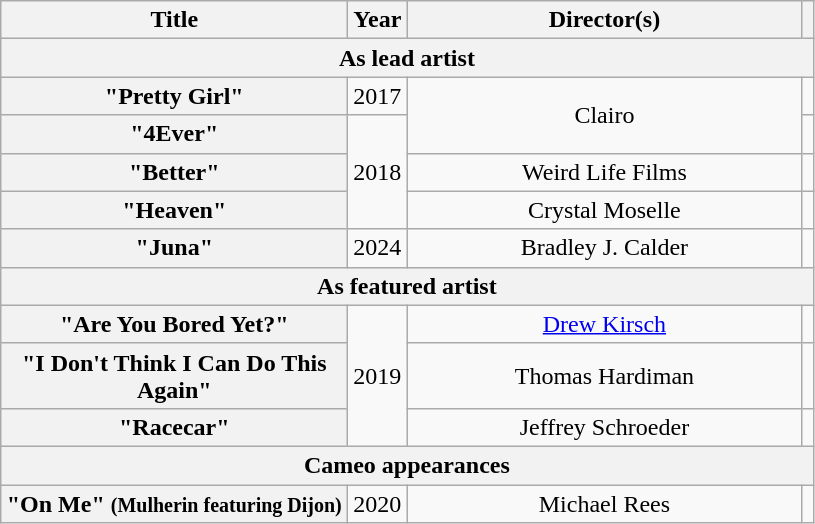<table class="wikitable plainrowheaders" style="text-align:center;">
<tr>
<th scope="col" style="width:14em;">Title</th>
<th scope="col">Year</th>
<th scope="col" style="width:16em;">Director(s)</th>
<th scope="col"></th>
</tr>
<tr>
<th colspan="4" scope="col">As lead artist</th>
</tr>
<tr g>
<th scope="row">"Pretty Girl"</th>
<td>2017</td>
<td rowspan="2">Clairo</td>
<td></td>
</tr>
<tr>
<th scope="row">"4Ever"</th>
<td rowspan="3">2018</td>
<td></td>
</tr>
<tr>
<th scope="row">"Better"</th>
<td>Weird Life Films</td>
<td></td>
</tr>
<tr>
<th scope="row">"Heaven"</th>
<td>Crystal Moselle</td>
<td></td>
</tr>
<tr>
<th scope="row">"Juna"</th>
<td>2024</td>
<td>Bradley J. Calder</td>
<td></td>
</tr>
<tr>
<th colspan="4">As featured artist</th>
</tr>
<tr>
<th scope="row">"Are You Bored Yet?"</th>
<td rowspan="3">2019</td>
<td><a href='#'>Drew Kirsch</a></td>
<td></td>
</tr>
<tr>
<th scope="row">"I Don't Think I Can Do This Again"</th>
<td>Thomas Hardiman</td>
<td></td>
</tr>
<tr>
<th scope="row">"Racecar"</th>
<td>Jeffrey Schroeder</td>
<td></td>
</tr>
<tr>
<th colspan="4" scope="col">Cameo appearances</th>
</tr>
<tr>
<th scope="row">"On Me" <small>(Mulherin featuring Dijon)</small></th>
<td>2020</td>
<td>Michael Rees</td>
<td></td>
</tr>
</table>
